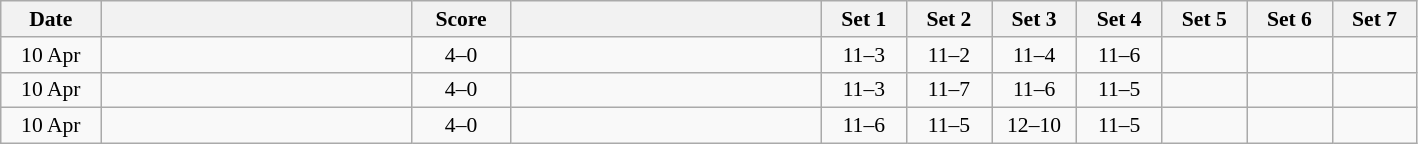<table class="wikitable" style="text-align: center; font-size:90% ">
<tr>
<th width="60">Date</th>
<th align="right" width="200"></th>
<th width="60">Score</th>
<th align="left" width="200"></th>
<th width="50">Set 1</th>
<th width="50">Set 2</th>
<th width="50">Set 3</th>
<th width="50">Set 4</th>
<th width="50">Set 5</th>
<th width="50">Set 6</th>
<th width="50">Set 7</th>
</tr>
<tr>
<td>10 Apr</td>
<td align=left><strong></strong></td>
<td align=center>4–0</td>
<td align=left></td>
<td>11–3</td>
<td>11–2</td>
<td>11–4</td>
<td>11–6</td>
<td></td>
<td></td>
<td></td>
</tr>
<tr>
<td>10 Apr</td>
<td align=left><strong></strong></td>
<td align=center>4–0</td>
<td align=left></td>
<td>11–3</td>
<td>11–7</td>
<td>11–6</td>
<td>11–5</td>
<td></td>
<td></td>
<td></td>
</tr>
<tr>
<td>10 Apr</td>
<td align=left><strong></strong></td>
<td align=center>4–0</td>
<td align=left></td>
<td>11–6</td>
<td>11–5</td>
<td>12–10</td>
<td>11–5</td>
<td></td>
<td></td>
<td></td>
</tr>
</table>
